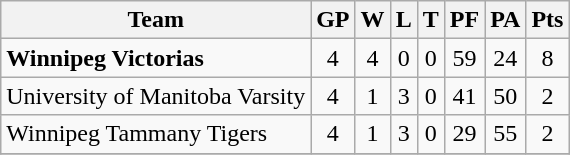<table class="wikitable">
<tr>
<th>Team</th>
<th>GP</th>
<th>W</th>
<th>L</th>
<th>T</th>
<th>PF</th>
<th>PA</th>
<th>Pts</th>
</tr>
<tr align="center">
<td align="left"><strong>Winnipeg Victorias</strong></td>
<td>4</td>
<td>4</td>
<td>0</td>
<td>0</td>
<td>59</td>
<td>24</td>
<td>8</td>
</tr>
<tr align="center">
<td align="left">University of Manitoba Varsity</td>
<td>4</td>
<td>1</td>
<td>3</td>
<td>0</td>
<td>41</td>
<td>50</td>
<td>2</td>
</tr>
<tr align="center">
<td align="left">Winnipeg Tammany Tigers</td>
<td>4</td>
<td>1</td>
<td>3</td>
<td>0</td>
<td>29</td>
<td>55</td>
<td>2</td>
</tr>
<tr align="center">
</tr>
</table>
